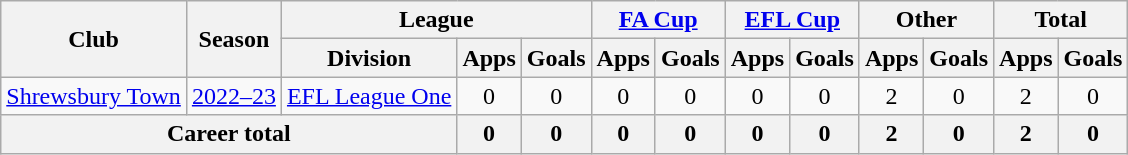<table class="wikitable" style="text-align:center">
<tr>
<th rowspan="2">Club</th>
<th rowspan="2">Season</th>
<th colspan="3">League</th>
<th colspan="2"><a href='#'>FA Cup</a></th>
<th colspan="2"><a href='#'>EFL Cup</a></th>
<th colspan="2">Other</th>
<th colspan="2">Total</th>
</tr>
<tr>
<th>Division</th>
<th>Apps</th>
<th>Goals</th>
<th>Apps</th>
<th>Goals</th>
<th>Apps</th>
<th>Goals</th>
<th>Apps</th>
<th>Goals</th>
<th>Apps</th>
<th>Goals</th>
</tr>
<tr>
<td><a href='#'>Shrewsbury Town</a></td>
<td><a href='#'>2022–23</a></td>
<td><a href='#'>EFL League One</a></td>
<td>0</td>
<td>0</td>
<td>0</td>
<td>0</td>
<td>0</td>
<td>0</td>
<td>2</td>
<td>0</td>
<td>2</td>
<td>0</td>
</tr>
<tr>
<th colspan="3">Career total</th>
<th>0</th>
<th>0</th>
<th>0</th>
<th>0</th>
<th>0</th>
<th>0</th>
<th>2</th>
<th>0</th>
<th>2</th>
<th>0</th>
</tr>
</table>
